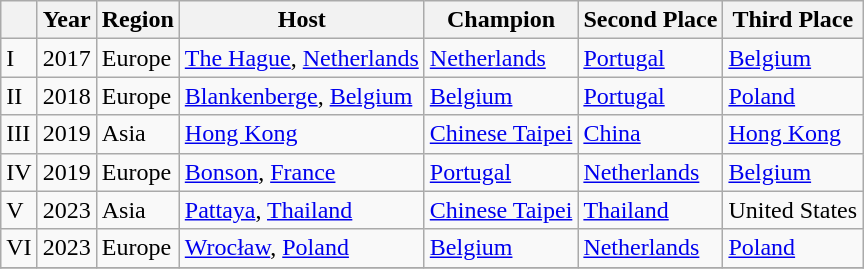<table class="wikitable">
<tr>
<th></th>
<th>Year</th>
<th>Region</th>
<th>Host</th>
<th>Champion</th>
<th>Second Place</th>
<th>Third Place</th>
</tr>
<tr>
<td>I</td>
<td>2017</td>
<td>Europe</td>
<td><a href='#'>The Hague</a>, <a href='#'>Netherlands</a></td>
<td><a href='#'>Netherlands</a></td>
<td><a href='#'>Portugal</a></td>
<td><a href='#'>Belgium</a></td>
</tr>
<tr>
<td>II</td>
<td>2018</td>
<td>Europe</td>
<td><a href='#'>Blankenberge</a>, <a href='#'>Belgium</a></td>
<td><a href='#'>Belgium</a></td>
<td><a href='#'>Portugal</a></td>
<td><a href='#'>Poland</a></td>
</tr>
<tr>
<td>III</td>
<td>2019</td>
<td>Asia</td>
<td><a href='#'>Hong Kong</a></td>
<td><a href='#'>Chinese Taipei</a></td>
<td><a href='#'>China</a></td>
<td><a href='#'>Hong Kong</a></td>
</tr>
<tr>
<td>IV</td>
<td>2019</td>
<td>Europe</td>
<td><a href='#'>Bonson</a>, <a href='#'>France</a></td>
<td><a href='#'>Portugal</a></td>
<td><a href='#'>Netherlands</a></td>
<td><a href='#'>Belgium</a></td>
</tr>
<tr>
<td>V</td>
<td>2023</td>
<td>Asia</td>
<td><a href='#'>Pattaya</a>, <a href='#'>Thailand</a></td>
<td><a href='#'>Chinese Taipei</a></td>
<td><a href='#'>Thailand</a></td>
<td>United States</td>
</tr>
<tr>
<td>VI</td>
<td>2023</td>
<td>Europe</td>
<td><a href='#'>Wrocław</a>, <a href='#'>Poland</a></td>
<td><a href='#'>Belgium</a></td>
<td><a href='#'>Netherlands</a></td>
<td><a href='#'>Poland</a></td>
</tr>
<tr>
</tr>
</table>
